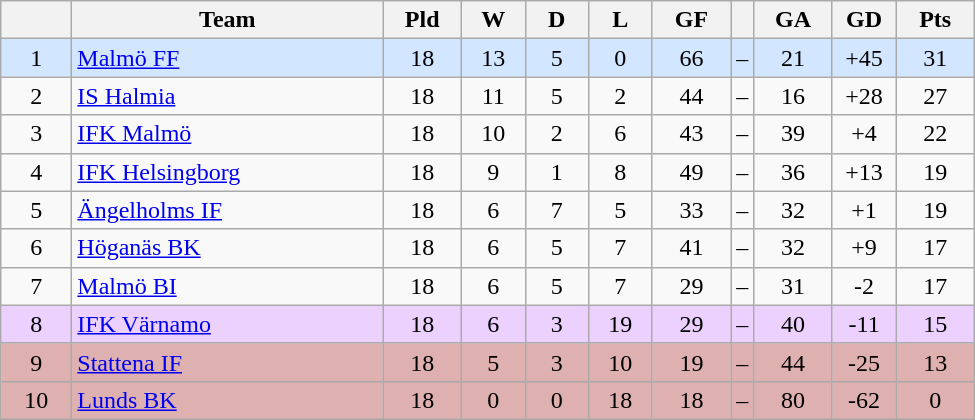<table class="wikitable" style="text-align: center;">
<tr>
<th style="width: 40px;"></th>
<th style="width: 200px;">Team</th>
<th style="width: 45px;">Pld</th>
<th style="width: 35px;">W</th>
<th style="width: 35px;">D</th>
<th style="width: 35px;">L</th>
<th style="width: 45px;">GF</th>
<th></th>
<th style="width: 45px;">GA</th>
<th style="width: 35px;">GD</th>
<th style="width: 45px;">Pts</th>
</tr>
<tr style="background: #d2e6ff">
<td>1</td>
<td style="text-align: left;"><a href='#'>Malmö FF</a></td>
<td>18</td>
<td>13</td>
<td>5</td>
<td>0</td>
<td>66</td>
<td>–</td>
<td>21</td>
<td>+45</td>
<td>31</td>
</tr>
<tr>
<td>2</td>
<td style="text-align: left;"><a href='#'>IS Halmia</a></td>
<td>18</td>
<td>11</td>
<td>5</td>
<td>2</td>
<td>44</td>
<td>–</td>
<td>16</td>
<td>+28</td>
<td>27</td>
</tr>
<tr>
<td>3</td>
<td style="text-align: left;"><a href='#'>IFK Malmö</a></td>
<td>18</td>
<td>10</td>
<td>2</td>
<td>6</td>
<td>43</td>
<td>–</td>
<td>39</td>
<td>+4</td>
<td>22</td>
</tr>
<tr>
<td>4</td>
<td style="text-align: left;"><a href='#'>IFK Helsingborg</a></td>
<td>18</td>
<td>9</td>
<td>1</td>
<td>8</td>
<td>49</td>
<td>–</td>
<td>36</td>
<td>+13</td>
<td>19</td>
</tr>
<tr>
<td>5</td>
<td style="text-align: left;"><a href='#'>Ängelholms IF</a></td>
<td>18</td>
<td>6</td>
<td>7</td>
<td>5</td>
<td>33</td>
<td>–</td>
<td>32</td>
<td>+1</td>
<td>19</td>
</tr>
<tr>
<td>6</td>
<td style="text-align: left;"><a href='#'>Höganäs BK</a></td>
<td>18</td>
<td>6</td>
<td>5</td>
<td>7</td>
<td>41</td>
<td>–</td>
<td>32</td>
<td>+9</td>
<td>17</td>
</tr>
<tr>
<td>7</td>
<td style="text-align: left;"><a href='#'>Malmö BI</a></td>
<td>18</td>
<td>6</td>
<td>5</td>
<td>7</td>
<td>29</td>
<td>–</td>
<td>31</td>
<td>-2</td>
<td>17</td>
</tr>
<tr style="background: #ecd1ff">
<td>8</td>
<td style="text-align: left;"><a href='#'>IFK Värnamo</a></td>
<td>18</td>
<td>6</td>
<td>3</td>
<td>19</td>
<td>29</td>
<td>–</td>
<td>40</td>
<td>-11</td>
<td>15</td>
</tr>
<tr style="background: #deb0b0">
<td>9</td>
<td style="text-align: left;"><a href='#'>Stattena IF</a></td>
<td>18</td>
<td>5</td>
<td>3</td>
<td>10</td>
<td>19</td>
<td>–</td>
<td>44</td>
<td>-25</td>
<td>13</td>
</tr>
<tr style="background: #deb0b0">
<td>10</td>
<td style="text-align: left;"><a href='#'>Lunds BK</a></td>
<td>18</td>
<td>0</td>
<td>0</td>
<td>18</td>
<td>18</td>
<td>–</td>
<td>80</td>
<td>-62</td>
<td>0</td>
</tr>
</table>
